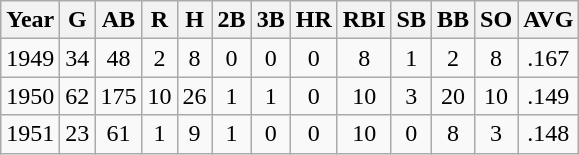<table class="wikitable">
<tr>
<th><strong>Year</strong></th>
<th><strong>G</strong></th>
<th><strong>AB</strong></th>
<th><strong>R</strong></th>
<th><strong>H</strong></th>
<th><strong>2B</strong></th>
<th><strong>3B</strong></th>
<th><strong>HR</strong></th>
<th><strong>RBI</strong></th>
<th><strong>SB</strong></th>
<th><strong>BB</strong></th>
<th><strong>SO</strong></th>
<th><strong>AVG</strong></th>
</tr>
<tr align=center>
<td>1949</td>
<td>34</td>
<td>48</td>
<td>2</td>
<td>8</td>
<td>0</td>
<td>0</td>
<td>0</td>
<td>8</td>
<td>1</td>
<td>2</td>
<td>8</td>
<td>.167</td>
</tr>
<tr align=center>
<td>1950</td>
<td>62</td>
<td>175</td>
<td>10</td>
<td>26</td>
<td>1</td>
<td>1</td>
<td>0</td>
<td>10</td>
<td>3</td>
<td>20</td>
<td>10</td>
<td>.149</td>
</tr>
<tr align=center>
<td>1951</td>
<td>23</td>
<td>61</td>
<td>1</td>
<td>9</td>
<td>1</td>
<td>0</td>
<td>0</td>
<td>10</td>
<td>0</td>
<td>8</td>
<td>3</td>
<td>.148</td>
</tr>
</table>
